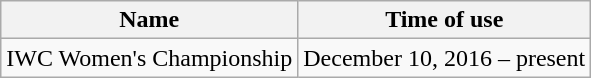<table class="wikitable" border="1">
<tr>
<th>Name</th>
<th>Time of use</th>
</tr>
<tr>
<td>IWC Women's Championship</td>
<td>December 10, 2016 – present</td>
</tr>
</table>
